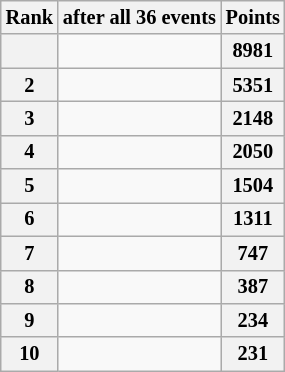<table class="wikitable" style="font-size: 85%;">
<tr>
<th>Rank</th>
<th>after all 36 events</th>
<th>Points</th>
</tr>
<tr>
<th></th>
<td></td>
<th>8981</th>
</tr>
<tr>
<th>2</th>
<td></td>
<th>5351</th>
</tr>
<tr>
<th>3</th>
<td></td>
<th>2148</th>
</tr>
<tr>
<th>4</th>
<td></td>
<th>2050</th>
</tr>
<tr>
<th>5</th>
<td></td>
<th>1504</th>
</tr>
<tr>
<th>6</th>
<td></td>
<th>1311</th>
</tr>
<tr>
<th>7</th>
<td></td>
<th>747</th>
</tr>
<tr>
<th>8</th>
<td></td>
<th>387</th>
</tr>
<tr>
<th>9</th>
<td></td>
<th>234</th>
</tr>
<tr>
<th>10</th>
<td></td>
<th>231</th>
</tr>
</table>
